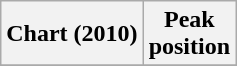<table class="wikitable plainrowheaders" style="text-align:center">
<tr>
<th>Chart (2010)</th>
<th>Peak<br>position</th>
</tr>
<tr>
</tr>
</table>
